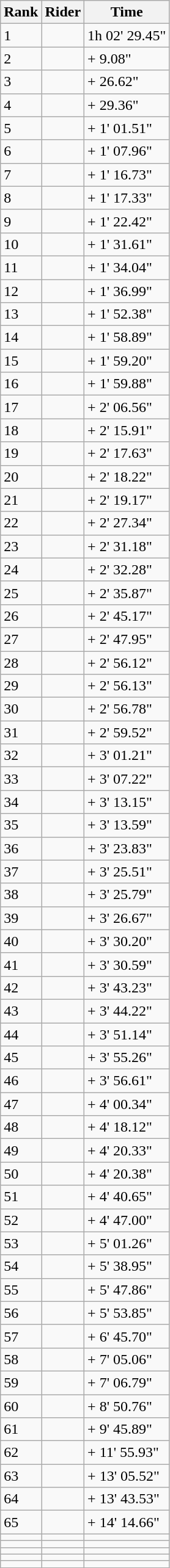<table class="wikitable">
<tr>
<th>Rank</th>
<th>Rider</th>
<th>Time</th>
</tr>
<tr>
<td>1</td>
<td></td>
<td>1h 02' 29.45"</td>
</tr>
<tr>
<td>2</td>
<td></td>
<td>+ 9.08"</td>
</tr>
<tr>
<td>3</td>
<td></td>
<td>+ 26.62"</td>
</tr>
<tr>
<td>4</td>
<td></td>
<td>+ 29.36"</td>
</tr>
<tr>
<td>5</td>
<td></td>
<td>+ 1' 01.51"</td>
</tr>
<tr>
<td>6</td>
<td></td>
<td>+ 1' 07.96"</td>
</tr>
<tr>
<td>7</td>
<td></td>
<td>+ 1' 16.73"</td>
</tr>
<tr>
<td>8</td>
<td></td>
<td>+ 1' 17.33"</td>
</tr>
<tr>
<td>9</td>
<td></td>
<td>+ 1' 22.42"</td>
</tr>
<tr>
<td>10</td>
<td></td>
<td>+ 1' 31.61"</td>
</tr>
<tr>
<td>11</td>
<td></td>
<td>+ 1' 34.04"</td>
</tr>
<tr>
<td>12</td>
<td></td>
<td>+ 1' 36.99"</td>
</tr>
<tr>
<td>13</td>
<td></td>
<td>+ 1' 52.38"</td>
</tr>
<tr>
<td>14</td>
<td></td>
<td>+ 1' 58.89"</td>
</tr>
<tr>
<td>15</td>
<td></td>
<td>+ 1' 59.20"</td>
</tr>
<tr>
<td>16</td>
<td></td>
<td>+ 1' 59.88"</td>
</tr>
<tr>
<td>17</td>
<td></td>
<td>+ 2' 06.56"</td>
</tr>
<tr>
<td>18</td>
<td></td>
<td>+ 2' 15.91"</td>
</tr>
<tr>
<td>19</td>
<td></td>
<td>+ 2' 17.63"</td>
</tr>
<tr>
<td>20</td>
<td></td>
<td>+ 2' 18.22"</td>
</tr>
<tr>
<td>21</td>
<td></td>
<td>+ 2' 19.17"</td>
</tr>
<tr>
<td>22</td>
<td></td>
<td>+ 2' 27.34"</td>
</tr>
<tr>
<td>23</td>
<td></td>
<td>+ 2' 31.18"</td>
</tr>
<tr>
<td>24</td>
<td></td>
<td>+ 2' 32.28"</td>
</tr>
<tr>
<td>25</td>
<td></td>
<td>+ 2' 35.87"</td>
</tr>
<tr>
<td>26</td>
<td></td>
<td>+ 2' 45.17"</td>
</tr>
<tr>
<td>27</td>
<td></td>
<td>+ 2' 47.95"</td>
</tr>
<tr>
<td>28</td>
<td></td>
<td>+ 2' 56.12"</td>
</tr>
<tr>
<td>29</td>
<td></td>
<td>+ 2' 56.13"</td>
</tr>
<tr>
<td>30</td>
<td></td>
<td>+ 2' 56.78"</td>
</tr>
<tr>
<td>31</td>
<td></td>
<td>+ 2' 59.52"</td>
</tr>
<tr>
<td>32</td>
<td></td>
<td>+ 3' 01.21"</td>
</tr>
<tr>
<td>33</td>
<td></td>
<td>+ 3' 07.22"</td>
</tr>
<tr>
<td>34</td>
<td></td>
<td>+ 3' 13.15"</td>
</tr>
<tr>
<td>35</td>
<td></td>
<td>+ 3' 13.59"</td>
</tr>
<tr>
<td>36</td>
<td></td>
<td>+ 3' 23.83"</td>
</tr>
<tr>
<td>37</td>
<td></td>
<td>+ 3' 25.51"</td>
</tr>
<tr>
<td>38</td>
<td></td>
<td>+ 3' 25.79"</td>
</tr>
<tr>
<td>39</td>
<td></td>
<td>+ 3' 26.67"</td>
</tr>
<tr>
<td>40</td>
<td></td>
<td>+ 3' 30.20"</td>
</tr>
<tr>
<td>41</td>
<td></td>
<td>+ 3' 30.59"</td>
</tr>
<tr>
<td>42</td>
<td></td>
<td>+ 3' 43.23"</td>
</tr>
<tr>
<td>43</td>
<td></td>
<td>+ 3' 44.22"</td>
</tr>
<tr>
<td>44</td>
<td></td>
<td>+ 3' 51.14"</td>
</tr>
<tr>
<td>45</td>
<td></td>
<td>+ 3' 55.26"</td>
</tr>
<tr>
<td>46</td>
<td></td>
<td>+ 3' 56.61"</td>
</tr>
<tr>
<td>47</td>
<td></td>
<td>+ 4' 00.34"</td>
</tr>
<tr>
<td>48</td>
<td></td>
<td>+ 4' 18.12"</td>
</tr>
<tr>
<td>49</td>
<td></td>
<td>+ 4' 20.33"</td>
</tr>
<tr>
<td>50</td>
<td></td>
<td>+ 4' 20.38"</td>
</tr>
<tr>
<td>51</td>
<td></td>
<td>+ 4' 40.65"</td>
</tr>
<tr>
<td>52</td>
<td></td>
<td>+ 4' 47.00"</td>
</tr>
<tr>
<td>53</td>
<td></td>
<td>+ 5' 01.26"</td>
</tr>
<tr>
<td>54</td>
<td></td>
<td>+ 5' 38.95"</td>
</tr>
<tr>
<td>55</td>
<td></td>
<td>+ 5' 47.86"</td>
</tr>
<tr>
<td>56</td>
<td></td>
<td>+ 5' 53.85"</td>
</tr>
<tr>
<td>57</td>
<td></td>
<td>+ 6' 45.70"</td>
</tr>
<tr>
<td>58</td>
<td></td>
<td>+ 7' 05.06"</td>
</tr>
<tr>
<td>59</td>
<td></td>
<td>+ 7' 06.79"</td>
</tr>
<tr>
<td>60</td>
<td></td>
<td>+ 8' 50.76"</td>
</tr>
<tr>
<td>61</td>
<td></td>
<td>+ 9' 45.89"</td>
</tr>
<tr>
<td>62</td>
<td></td>
<td>+ 11' 55.93"</td>
</tr>
<tr>
<td>63</td>
<td></td>
<td>+ 13' 05.52"</td>
</tr>
<tr>
<td>64</td>
<td></td>
<td>+ 13' 43.53"</td>
</tr>
<tr>
<td>65</td>
<td></td>
<td>+ 14' 14.66"</td>
</tr>
<tr>
<td></td>
<td></td>
<td></td>
</tr>
<tr>
<td></td>
<td></td>
<td></td>
</tr>
<tr>
<td></td>
<td></td>
<td></td>
</tr>
<tr>
<td></td>
<td></td>
<td></td>
</tr>
<tr>
<td></td>
<td></td>
<td></td>
</tr>
</table>
